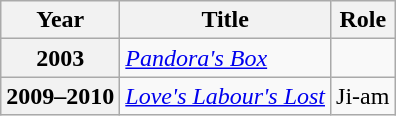<table class="wikitable plainrowheaders sortable">
<tr>
<th scope="col">Year</th>
<th scope="col">Title</th>
<th scope="col">Role</th>
</tr>
<tr>
<th scope="row">2003</th>
<td><em><a href='#'>Pandora's Box</a></em></td>
<td></td>
</tr>
<tr>
<th scope="row">2009–2010</th>
<td><em><a href='#'>Love's Labour's Lost</a></em></td>
<td>Ji-am </td>
</tr>
</table>
